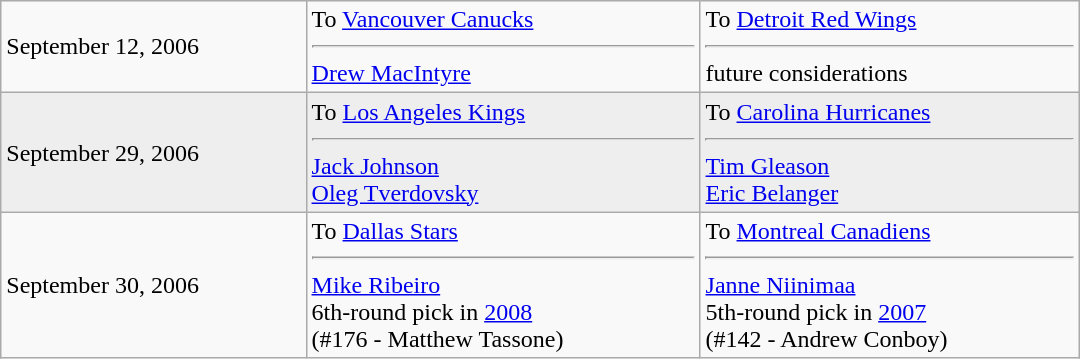<table cellspacing=0 class="wikitable" style="border:1px solid #999999; width:720px;">
<tr>
<td>September 12, 2006</td>
<td valign="top">To <a href='#'>Vancouver Canucks</a><hr><a href='#'>Drew MacIntyre</a></td>
<td valign="top">To <a href='#'>Detroit Red Wings</a><hr>future considerations</td>
</tr>
<tr bgcolor="#eeeeee">
<td>September 29, 2006</td>
<td valign="top">To <a href='#'>Los Angeles Kings</a><hr><a href='#'>Jack Johnson</a><br><a href='#'>Oleg Tverdovsky</a></td>
<td valign="top">To <a href='#'>Carolina Hurricanes</a><hr><a href='#'>Tim Gleason</a><br><a href='#'>Eric Belanger</a></td>
</tr>
<tr>
<td>September 30, 2006</td>
<td valign="top">To <a href='#'>Dallas Stars</a><hr><a href='#'>Mike Ribeiro</a><br>6th-round pick in <a href='#'>2008</a><br>(#176 - Matthew Tassone)</td>
<td valign="top">To <a href='#'>Montreal Canadiens</a><hr><a href='#'>Janne Niinimaa</a><br>5th-round pick in <a href='#'>2007</a><br>(#142 - Andrew Conboy)</td>
</tr>
</table>
